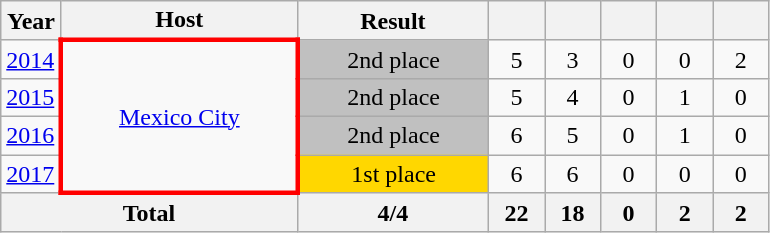<table class="wikitable" style="text-align:center">
<tr>
<th width=30>Year</th>
<th width=150>Host</th>
<th width=120>Result</th>
<th width=30></th>
<th width=30></th>
<th width=30></th>
<th width=30></th>
<th width=30></th>
</tr>
<tr>
<td><a href='#'>2014</a></td>
<td rowspan=4 style="border: 3px solid red;"> <a href='#'>Mexico City</a></td>
<td bgcolor="c0c0c0"> 2nd place</td>
<td>5</td>
<td>3</td>
<td>0</td>
<td>0</td>
<td>2</td>
</tr>
<tr>
<td><a href='#'>2015</a></td>
<td bgcolor="c0c0c0"> 2nd place</td>
<td>5</td>
<td>4</td>
<td>0</td>
<td>1</td>
<td>0</td>
</tr>
<tr>
<td><a href='#'>2016</a></td>
<td bgcolor="c0c0c0"> 2nd place</td>
<td>6</td>
<td>5</td>
<td>0</td>
<td>1</td>
<td>0</td>
</tr>
<tr>
<td><a href='#'>2017</a></td>
<td bgcolor="ffd700"> 1st place</td>
<td>6</td>
<td>6</td>
<td>0</td>
<td>0</td>
<td>0</td>
</tr>
<tr>
<th colspan=2>Total</th>
<th>4/4</th>
<th>22</th>
<th>18</th>
<th>0</th>
<th>2</th>
<th>2</th>
</tr>
</table>
